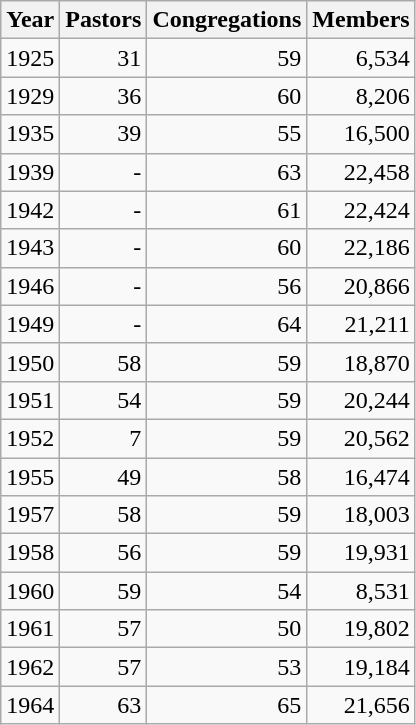<table class="wikitable collapsible" border="1" style="text-align: right;">
<tr>
<th>Year</th>
<th>Pastors</th>
<th>Congregations</th>
<th>Members</th>
</tr>
<tr>
<td>1925</td>
<td>31</td>
<td>59</td>
<td>6,534</td>
</tr>
<tr>
<td>1929</td>
<td>36</td>
<td>60</td>
<td>8,206</td>
</tr>
<tr>
<td>1935</td>
<td>39</td>
<td>55</td>
<td>16,500</td>
</tr>
<tr>
<td>1939</td>
<td>-</td>
<td>63</td>
<td>22,458</td>
</tr>
<tr>
<td>1942</td>
<td>-</td>
<td>61</td>
<td>22,424</td>
</tr>
<tr>
<td>1943</td>
<td>-</td>
<td>60</td>
<td>22,186</td>
</tr>
<tr>
<td>1946</td>
<td>-</td>
<td>56</td>
<td>20,866</td>
</tr>
<tr>
<td>1949</td>
<td>-</td>
<td>64</td>
<td>21,211</td>
</tr>
<tr>
<td>1950</td>
<td>58</td>
<td>59</td>
<td>18,870</td>
</tr>
<tr>
<td>1951</td>
<td>54</td>
<td>59</td>
<td>20,244</td>
</tr>
<tr>
<td>1952</td>
<td>7</td>
<td>59</td>
<td>20,562</td>
</tr>
<tr>
<td>1955</td>
<td>49</td>
<td>58</td>
<td>16,474</td>
</tr>
<tr>
<td>1957</td>
<td>58</td>
<td>59</td>
<td>18,003</td>
</tr>
<tr>
<td>1958</td>
<td>56</td>
<td>59</td>
<td>19,931</td>
</tr>
<tr>
<td>1960</td>
<td>59</td>
<td>54</td>
<td>8,531</td>
</tr>
<tr>
<td>1961</td>
<td>57</td>
<td>50</td>
<td>19,802</td>
</tr>
<tr>
<td>1962</td>
<td>57</td>
<td>53</td>
<td>19,184</td>
</tr>
<tr>
<td>1964</td>
<td>63</td>
<td>65</td>
<td>21,656</td>
</tr>
</table>
